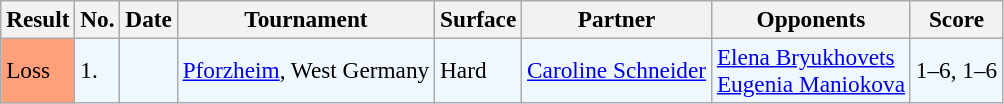<table class="sortable wikitable" style=font-size:97%>
<tr>
<th>Result</th>
<th>No.</th>
<th>Date</th>
<th>Tournament</th>
<th>Surface</th>
<th>Partner</th>
<th>Opponents</th>
<th>Score</th>
</tr>
<tr style="background:#f0f8ff;">
<td style="background:#ffa07a;">Loss</td>
<td>1.</td>
<td></td>
<td><a href='#'>Pforzheim</a>, West Germany</td>
<td>Hard</td>
<td> <a href='#'>Caroline Schneider</a></td>
<td> <a href='#'>Elena Bryukhovets</a> <br>  <a href='#'>Eugenia Maniokova</a></td>
<td>1–6, 1–6</td>
</tr>
</table>
